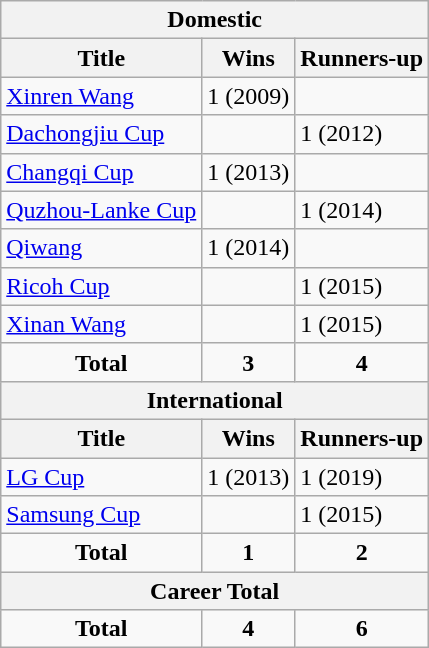<table class="wikitable">
<tr>
<th colspan=3>Domestic</th>
</tr>
<tr>
<th>Title</th>
<th>Wins</th>
<th>Runners-up</th>
</tr>
<tr>
<td><a href='#'>Xinren Wang</a></td>
<td>1 (2009)</td>
<td></td>
</tr>
<tr>
<td><a href='#'>Dachongjiu Cup</a></td>
<td></td>
<td>1 (2012)</td>
</tr>
<tr>
<td><a href='#'> Changqi Cup</a></td>
<td>1 (2013)</td>
<td></td>
</tr>
<tr>
<td><a href='#'>Quzhou-Lanke Cup</a></td>
<td></td>
<td>1 (2014)</td>
</tr>
<tr>
<td><a href='#'> Qiwang</a></td>
<td>1 (2014)</td>
<td></td>
</tr>
<tr>
<td><a href='#'>Ricoh Cup</a></td>
<td></td>
<td>1 (2015)</td>
</tr>
<tr>
<td><a href='#'> Xinan Wang</a></td>
<td></td>
<td>1 (2015)</td>
</tr>
<tr align="center">
<td><strong>Total</strong></td>
<td><strong>3</strong></td>
<td><strong>4</strong></td>
</tr>
<tr>
<th colspan=3>International</th>
</tr>
<tr>
<th>Title</th>
<th>Wins</th>
<th>Runners-up</th>
</tr>
<tr>
<td><a href='#'> LG Cup</a></td>
<td>1 (2013)</td>
<td>1 (2019)</td>
</tr>
<tr>
<td><a href='#'> Samsung Cup</a></td>
<td></td>
<td>1 (2015)</td>
</tr>
<tr align="center">
<td><strong>Total</strong></td>
<td><strong>1</strong></td>
<td><strong>2</strong></td>
</tr>
<tr>
<th colspan=3>Career Total</th>
</tr>
<tr align="center">
<td><strong>Total</strong></td>
<td><strong>4</strong></td>
<td><strong>6</strong></td>
</tr>
</table>
